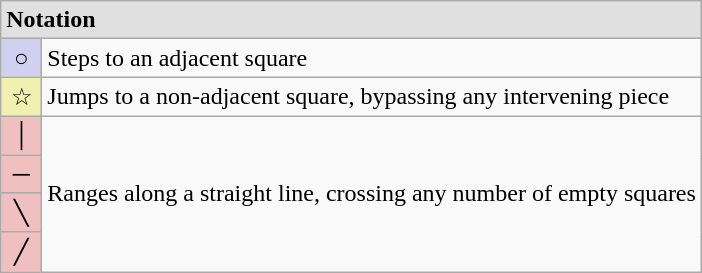<table border="1" class="wikitable">
<tr>
<td colspan="2" style="background:#e0e0e0;"><strong>Notation</strong></td>
</tr>
<tr>
<td align=center width="20" style="background:#D0D0F0;">○</td>
<td>Steps to an adjacent square</td>
</tr>
<tr>
<td align=center width="20" style="background:#F0F0B0;">☆</td>
<td>Jumps to a non-adjacent square, bypassing any intervening piece</td>
</tr>
<tr>
<td align=center width="20" style="background:#F0C0C0;">│</td>
<td rowspan=4>Ranges along a straight line, crossing any number of empty squares</td>
</tr>
<tr>
<td align=center width="20" style="background:#F0C0C0;">─</td>
</tr>
<tr>
<td align=center width="20" style="background:#F0C0C0;">╲</td>
</tr>
<tr>
<td align=center width="20" style="background:#F0C0C0;">╱</td>
</tr>
</table>
